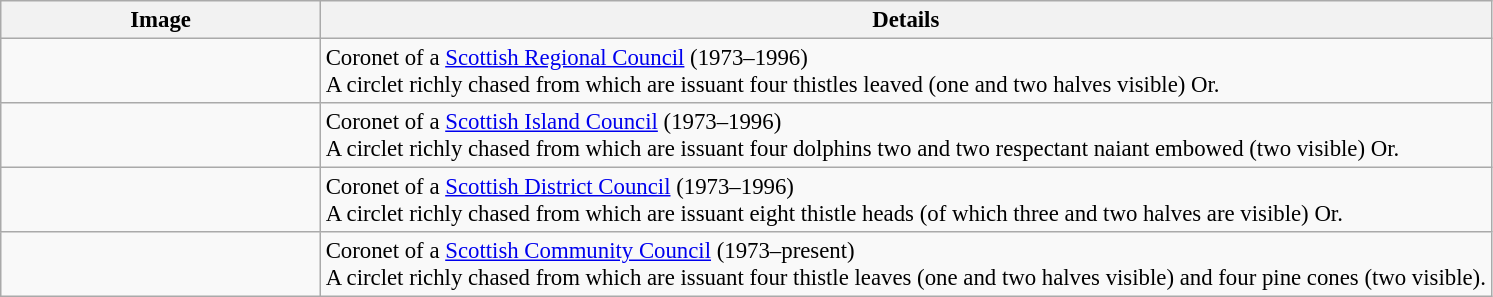<table class=wikitable style=font-size:95%>
<tr style="vertical-align:top; text-align:center;">
<th style="width:206px;">Image</th>
<th>Details</th>
</tr>
<tr valign=top>
<td align=center></td>
<td>Coronet of a <a href='#'>Scottish Regional Council</a> (1973–1996)<br>A circlet richly chased from which are issuant four thistles leaved (one and two halves visible) Or.</td>
</tr>
<tr valign=top>
<td align=center></td>
<td>Coronet of a <a href='#'>Scottish Island Council</a> (1973–1996)<br>A circlet richly chased from which are issuant four dolphins two and two respectant naiant embowed (two visible) Or.</td>
</tr>
<tr valign=top>
<td align=center></td>
<td>Coronet of a <a href='#'>Scottish District Council</a> (1973–1996)<br>A circlet richly chased from which are issuant eight thistle heads (of which three and two halves are visible) Or.</td>
</tr>
<tr valign=top>
<td align=center></td>
<td>Coronet of a <a href='#'>Scottish Community Council</a> (1973–present)<br>A circlet richly chased from which are issuant four thistle leaves (one and two halves visible) and four pine cones (two visible).</td>
</tr>
</table>
